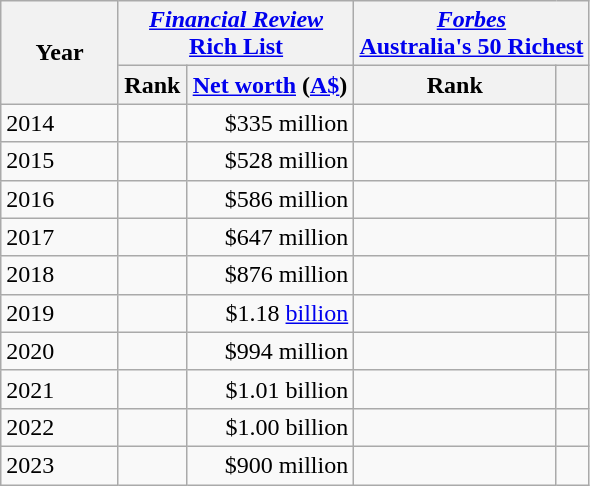<table class="wikitable">
<tr>
<th rowspan=2>Year</th>
<th colspan=2 width=40%><em><a href='#'>Financial Review</a></em><br><a href='#'>Rich List</a></th>
<th colspan=2 width=40%><em><a href='#'>Forbes</a></em><br><a href='#'>Australia's 50 Richest</a></th>
</tr>
<tr>
<th>Rank</th>
<th><a href='#'>Net worth</a> (<a href='#'>A$</a>)<br></th>
<th>Rank</th>
<th></th>
</tr>
<tr>
<td>2014</td>
<td align="center"></td>
<td align="right">$335 million </td>
<td align="center"></td>
<td align="right"></td>
</tr>
<tr>
<td>2015</td>
<td align="center"></td>
<td align="right">$528 million </td>
<td align="center"></td>
<td align="right"></td>
</tr>
<tr>
<td>2016</td>
<td align="center"></td>
<td align="right">$586 million </td>
<td align="center"></td>
<td align="right"></td>
</tr>
<tr>
<td>2017</td>
<td align="center"></td>
<td align="right">$647 million </td>
<td align="center"></td>
<td align="right"></td>
</tr>
<tr>
<td>2018</td>
<td align="center"></td>
<td align="right">$876 million </td>
<td align="center"></td>
<td align="right"></td>
</tr>
<tr>
<td>2019</td>
<td align="center"></td>
<td align="right">$1.18 <a href='#'>billion</a> </td>
<td align="center"></td>
<td align="right"></td>
</tr>
<tr>
<td>2020</td>
<td align="center"></td>
<td align="right">$994 million </td>
<td align="center"></td>
<td align="right"></td>
</tr>
<tr>
<td>2021</td>
<td align="center"></td>
<td align="right">$1.01 billion </td>
<td align="center"></td>
<td align="right"></td>
</tr>
<tr>
<td>2022</td>
<td align="center"></td>
<td align="right">$1.00 billion </td>
<td align="center"></td>
<td align="right"></td>
</tr>
<tr>
<td>2023</td>
<td align="center"></td>
<td align="right">$900 million </td>
<td align="center"></td>
<td align="right"></td>
</tr>
</table>
